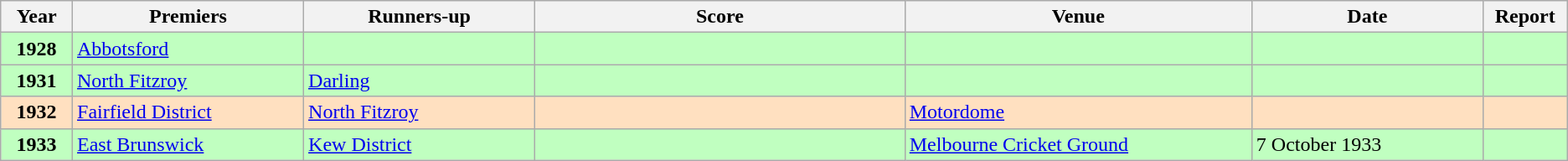<table class="wikitable sortable" style="text-align:left; text-valign:center">
<tr>
<th width=3%>Year</th>
<th width=10%>Premiers</th>
<th width=10%>Runners-up</th>
<th width=16%>Score</th>
<th width=15%>Venue</th>
<th width=10%; class=unsortable>Date</th>
<th width=2%; class=unsortable>Report</th>
</tr>
<tr style="background:#C0FFC0;">
<td align="center"><strong>1928</strong></td>
<td><a href='#'>Abbotsford</a></td>
<td></td>
<td align=center></td>
<td></td>
<td></td>
<td align=center></td>
</tr>
<tr style="background:#C0FFC0;">
<td align="center"><strong>1931</strong></td>
<td><a href='#'>North Fitzroy</a></td>
<td><a href='#'>Darling</a></td>
<td align=center></td>
<td></td>
<td></td>
<td align=center></td>
</tr>
<tr style="background:#FFE0C0;">
<td align="center"><strong>1932</strong></td>
<td><a href='#'>Fairfield District</a></td>
<td><a href='#'>North Fitzroy</a></td>
<td align=center></td>
<td><a href='#'>Motordome</a></td>
<td></td>
<td align=center></td>
</tr>
<tr style="background:#C0FFC0;">
<td align="center"><strong>1933</strong></td>
<td><a href='#'>East Brunswick</a></td>
<td><a href='#'>Kew District</a></td>
<td align=center></td>
<td><a href='#'>Melbourne Cricket Ground</a></td>
<td>7 October 1933</td>
<td align=center></td>
</tr>
</table>
